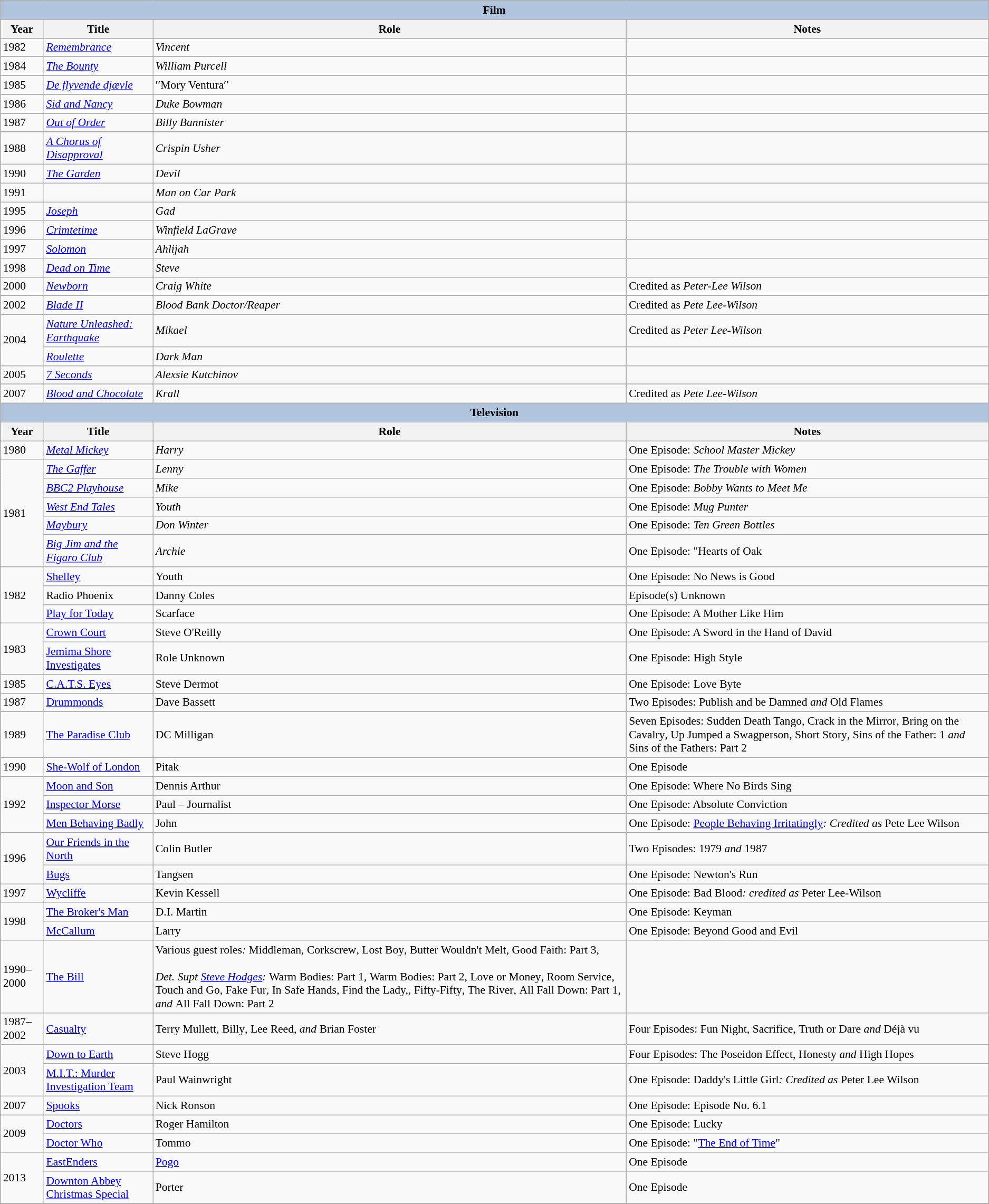<table class="wikitable" style="font-size:90%">
<tr>
<th colspan=4 style="background:lightsteelblue;">Film</th>
</tr>
<tr>
<th>Year</th>
<th>Title</th>
<th>Role</th>
<th>Notes</th>
</tr>
<tr>
<td>1982</td>
<td><em><a href='#'>Remembrance</a></em></td>
<td><em>Vincent</em></td>
<td></td>
</tr>
<tr>
<td>1984</td>
<td><em><a href='#'>The Bounty</a></em></td>
<td><em>William Purcell</em></td>
<td></td>
</tr>
<tr>
<td>1985</td>
<td><em><a href='#'>De flyvende djævle</a></em></td>
<td>′′Mory Ventura′′</td>
<td></td>
</tr>
<tr>
<td>1986</td>
<td><em><a href='#'>Sid and Nancy</a></em></td>
<td><em>Duke Bowman</em></td>
<td></td>
</tr>
<tr>
<td>1987</td>
<td><em><a href='#'>Out of Order</a></em></td>
<td><em>Billy Bannister</em></td>
<td></td>
</tr>
<tr>
<td>1988</td>
<td><em><a href='#'>A Chorus of Disapproval</a></em></td>
<td><em>Crispin Usher</em></td>
<td></td>
</tr>
<tr>
<td>1990</td>
<td><em><a href='#'>The Garden</a></em></td>
<td><em>Devil</em></td>
<td></td>
</tr>
<tr>
<td>1991</td>
<td><em></em></td>
<td><em>Man on Car Park</em></td>
<td></td>
</tr>
<tr>
<td>1995</td>
<td><em><a href='#'>Joseph</a></em></td>
<td><em>Gad</em></td>
<td></td>
</tr>
<tr>
<td>1996</td>
<td><em><a href='#'>Crimtetime</a></em></td>
<td><em>Winfield LaGrave</em></td>
<td></td>
</tr>
<tr>
<td>1997</td>
<td><em><a href='#'>Solomon</a></em></td>
<td><em>Ahlijah</em></td>
<td></td>
</tr>
<tr>
<td>1998</td>
<td><em><a href='#'>Dead on Time</a></em></td>
<td><em>Steve</em></td>
<td></td>
</tr>
<tr>
<td>2000</td>
<td><em><a href='#'>Newborn</a></em></td>
<td><em>Craig White</em></td>
<td>Credited as <em>Peter-Lee Wilson</em></td>
</tr>
<tr>
<td>2002</td>
<td><em><a href='#'>Blade II</a></em></td>
<td><em>Blood Bank Doctor/Reaper</em></td>
<td>Credited as <em>Pete Lee-Wilson</em></td>
</tr>
<tr>
<td rowspan=2>2004</td>
<td><em><a href='#'>Nature Unleashed: Earthquake</a></em></td>
<td><em>Mikael</em></td>
<td>Credited as <em>Peter Lee-Wilson</em></td>
</tr>
<tr>
<td><em><a href='#'>Roulette</a></em></td>
<td><em>Dark Man</em></td>
<td></td>
</tr>
<tr>
<td>2005</td>
<td><em><a href='#'>7 Seconds</a></em></td>
<td><em>Alexsie Kutchinov</em></td>
<td></td>
</tr>
<tr>
</tr>
<tr>
<td>2007</td>
<td><em><a href='#'>Blood and Chocolate</a></em></td>
<td><em>Krall</em></td>
<td>Credited as <em>Pete Lee-Wilson</em></td>
</tr>
<tr>
<th colspan=4 style="background:lightsteelblue;">Television</th>
</tr>
<tr>
<th>Year</th>
<th>Title</th>
<th>Role</th>
<th>Notes</th>
</tr>
<tr>
<td>1980</td>
<td><em><a href='#'>Metal Mickey</a></em></td>
<td><em>Harry</em></td>
<td>One Episode: <em>School Master Mickey</em></td>
</tr>
<tr>
<td rowspan=5>1981</td>
<td><em><a href='#'>The Gaffer</a></em></td>
<td><em>Lenny</em></td>
<td>One Episode: <em>The Trouble with Women</em></td>
</tr>
<tr>
<td><em><a href='#'>BBC2 Playhouse</a></em></td>
<td><em>Mike</em></td>
<td>One Episode: <em>Bobby Wants to Meet Me</em></td>
</tr>
<tr>
<td><em><a href='#'>West End Tales</a></em></td>
<td><em>Youth</em></td>
<td>One Episode: <em>Mug Punter</em></td>
</tr>
<tr>
<td><em><a href='#'>Maybury</a></em></td>
<td><em>Don Winter</em></td>
<td>One Episode: <em>Ten Green Bottles</em></td>
</tr>
<tr>
<td><em><a href='#'>Big Jim and the Figaro Club</a></em></td>
<td><em>Archie</em></td>
<td>One Episode: "Hearts of Oak<em></td>
</tr>
<tr>
<td rowspan=3>1982</td>
<td></em><a href='#'>Shelley</a><em></td>
<td></em>Youth<em></td>
<td>One Episode: </em>No News is Good<em></td>
</tr>
<tr>
<td></em>Radio Phoenix<em></td>
<td></em>Danny Coles<em></td>
<td>Episode(s) Unknown</td>
</tr>
<tr>
<td></em><a href='#'>Play for Today</a><em></td>
<td></em>Scarface<em></td>
<td>One Episode: </em>A Mother Like Him<em></td>
</tr>
<tr>
<td rowspan=2>1983</td>
<td></em><a href='#'>Crown Court</a><em></td>
<td></em>Steve O'Reilly<em></td>
<td>One Episode: </em>A Sword in the Hand of David<em></td>
</tr>
<tr>
<td></em><a href='#'>Jemima Shore Investigates</a><em></td>
<td>Role Unknown</td>
<td>One Episode: </em>High Style<em></td>
</tr>
<tr>
<td>1985</td>
<td></em><a href='#'>C.A.T.S. Eyes</a><em></td>
<td></em>Steve Dermot<em></td>
<td>One Episode: </em>Love Byte<em></td>
</tr>
<tr>
<td>1987</td>
<td></em><a href='#'>Drummonds</a><em></td>
<td></em>Dave Bassett<em></td>
<td>Two Episodes: </em>Publish and be Damned<em> and </em>Old Flames<em></td>
</tr>
<tr>
<td>1989</td>
<td></em><a href='#'>The Paradise Club</a><em></td>
<td></em>DC Milligan<em></td>
<td>Seven Episodes: </em>Sudden Death Tango<em>, </em>Crack in the Mirror<em>, </em>Bring on the Cavalry<em>, </em>Up Jumped a Swagperson<em>, </em>Short Story<em>, </em>Sins of the Father: 1<em> and </em>Sins of the Fathers: Part 2<em></td>
</tr>
<tr>
<td>1990</td>
<td></em><a href='#'>She-Wolf of London</a><em></td>
<td></em>Pitak<em></td>
<td>One Episode</td>
</tr>
<tr>
<td rowspan=3>1992</td>
<td></em><a href='#'>Moon and Son</a><em></td>
<td></em>Dennis Arthur<em></td>
<td>One Episode: </em>Where No Birds Sing<em></td>
</tr>
<tr>
<td></em><a href='#'>Inspector Morse</a><em></td>
<td></em>Paul – Journalist<em></td>
<td>One Episode: </em>Absolute Conviction<em></td>
</tr>
<tr>
<td></em><a href='#'>Men Behaving Badly</a><em></td>
<td></em>John<em></td>
<td>One Episode: </em><a href='#'>People Behaving Irritatingly</a><em>: Credited as </em>Pete Lee Wilson<em></td>
</tr>
<tr>
<td rowspan=2>1996</td>
<td></em><a href='#'>Our Friends in the North</a><em></td>
<td></em>Colin Butler<em></td>
<td>Two Episodes: </em>1979<em> and </em>1987<em></td>
</tr>
<tr>
<td></em><a href='#'>Bugs</a><em></td>
<td></em>Tangsen<em></td>
<td>One Episode: </em>Newton's Run<em></td>
</tr>
<tr>
<td>1997</td>
<td></em><a href='#'>Wycliffe</a><em></td>
<td></em>Kevin Kessell<em></td>
<td>One Episode: </em>Bad Blood<em>: credited as </em>Peter Lee-Wilson<em></td>
</tr>
<tr>
<td rowspan=2>1998</td>
<td></em><a href='#'>The Broker's Man</a><em></td>
<td></em>D.I. Martin<em></td>
<td>One Episode: </em>Keyman<em></td>
</tr>
<tr>
<td></em><a href='#'>McCallum</a><em></td>
<td></em>Larry<em></td>
<td>One Episode: </em>Beyond Good and Evil<em></td>
</tr>
<tr>
<td>1990–2000</td>
<td></em><a href='#'>The Bill</a><em></td>
<td></em>Various guest roles<em>: </em>Middleman<em>, </em>Corkscrew<em>, </em>Lost Boy<em>, </em>Butter Wouldn't Melt<em>, </em>Good Faith: Part 3<em>, <br><br>Det. Supt <a href='#'>Steve Hodges</a>: </em>Warm Bodies: Part 1<em>, </em>Warm Bodies: Part 2<em>, </em>Love or Money<em>, </em>Room Service<em>, </em>Touch and Go<em>, </em>Fake Fur<em>, </em>In Safe Hands<em>, </em>Find the Lady,<em>, </em>Fifty-Fifty<em>, </em>The River<em>, </em>All Fall Down: Part 1<em>, and </em>All Fall Down: Part 2<em></td>
</tr>
<tr>
<td>1987–2002</td>
<td></em><a href='#'>Casualty</a><em></td>
<td></em>Terry Mullett<em>, </em>Billy<em>, </em>Lee Reed<em>, and </em>Brian Foster<em></td>
<td>Four Episodes: </em>Fun Night<em>, </em>Sacrifice<em>, </em>Truth or Dare<em> and </em>Déjà vu<em></td>
</tr>
<tr>
<td rowspan=2>2003</td>
<td></em><a href='#'>Down to Earth</a><em></td>
<td></em>Steve Hogg<em></td>
<td>Four Episodes: </em>The Poseidon Effect<em>, </em>Honesty<em> and </em>High Hopes<em></td>
</tr>
<tr>
<td></em><a href='#'>M.I.T.: Murder Investigation Team</a><em></td>
<td></em>Paul Wainwright<em></td>
<td>One Episode: </em>Daddy's Little Girl<em>: Credited as </em>Peter Lee Wilson<em></td>
</tr>
<tr>
<td>2007</td>
<td></em><a href='#'>Spooks</a><em></td>
<td></em>Nick Ronson<em></td>
<td>One Episode: </em>Episode No. 6.1<em></td>
</tr>
<tr>
<td rowspan=2>2009</td>
<td></em><a href='#'>Doctors</a><em></td>
<td></em>Roger Hamilton<em></td>
<td>One Episode: </em>Lucky<em></td>
</tr>
<tr>
<td></em><a href='#'>Doctor Who</a><em></td>
<td></em>Tommo<em></td>
<td>One Episode: "<a href='#'>The End of Time</a>"</td>
</tr>
<tr>
<td rowspan=2>2013</td>
<td></em><a href='#'>EastEnders</a><em></td>
<td><a href='#'></em>Pogo<em></a></td>
<td>One Episode</td>
</tr>
<tr>
<td></em><a href='#'>Downton Abbey Christmas Special</a><em></td>
<td></em>Porter<em></td>
<td>One Episode</td>
</tr>
<tr>
</tr>
</table>
